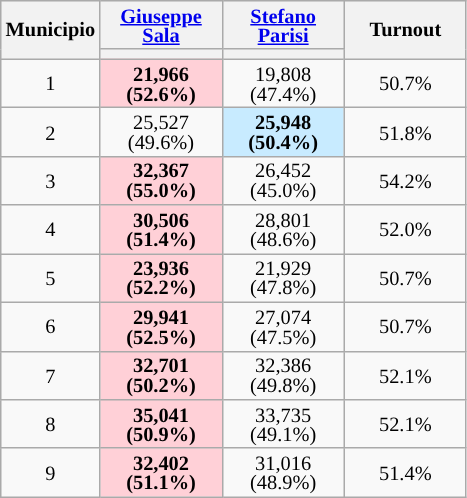<table class="wikitable" style="text-align:center; font-size:85%; line-height:13px">
<tr style="height:30px; background-color:#E9E9E9">
<th style="width:30px;" rowspan="2">Municipio</th>
<th style="width:75px;"><a href='#'>Giuseppe Sala</a></th>
<th style="width:75px;"><a href='#'>Stefano Parisi</a></th>
<th rowspan="2" style="width:75px;">Turnout</th>
</tr>
<tr>
<th style="background:"></th>
<th style="background:"></th>
</tr>
<tr>
<td>1</td>
<td style="background:#FFD0D7"><strong>21,966 <br>(52.6%)</strong></td>
<td>19,808 <br>(47.4%)</td>
<td>50.7%</td>
</tr>
<tr>
<td>2</td>
<td>25,527 <br>(49.6%)</td>
<td style="background:#C8EBFF"><strong>25,948 <br>(50.4%)</strong></td>
<td>51.8%</td>
</tr>
<tr>
<td>3</td>
<td style="background:#FFD0D7"><strong>32,367 <br>(55.0%)</strong></td>
<td>26,452 <br>(45.0%)</td>
<td>54.2%</td>
</tr>
<tr>
<td>4</td>
<td style="background:#FFD0D7"><strong>30,506 <br>(51.4%)</strong></td>
<td>28,801 <br>(48.6%)</td>
<td>52.0%</td>
</tr>
<tr>
<td>5</td>
<td style="background:#FFD0D7"><strong>23,936 <br>(52.2%)</strong></td>
<td>21,929 <br>(47.8%)</td>
<td>50.7%</td>
</tr>
<tr>
<td>6</td>
<td style="background:#FFD0D7"><strong>29,941 <br>(52.5%)</strong></td>
<td>27,074 <br>(47.5%)</td>
<td>50.7%</td>
</tr>
<tr>
<td>7</td>
<td style="background:#FFD0D7"><strong>32,701 <br>(50.2%)</strong></td>
<td>32,386 <br>(49.8%)</td>
<td>52.1%</td>
</tr>
<tr>
<td>8</td>
<td style="background:#FFD0D7"><strong>35,041 <br>(50.9%)</strong></td>
<td>33,735 <br>(49.1%)</td>
<td>52.1%</td>
</tr>
<tr>
<td>9</td>
<td style="background:#FFD0D7"><strong>32,402 <br>(51.1%)</strong></td>
<td>31,016 <br>(48.9%)</td>
<td>51.4%</td>
</tr>
</table>
